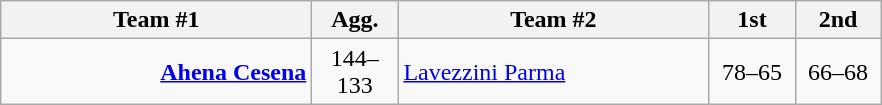<table class=wikitable style="text-align:center">
<tr>
<th width=200>Team #1</th>
<th width=50>Agg.</th>
<th width=200>Team #2</th>
<th width=50>1st</th>
<th width=50>2nd</th>
</tr>
<tr>
<td align=right><strong><a href='#'>Ahena Cesena</a></strong> </td>
<td>144–133</td>
<td align=left> <a href='#'>Lavezzini Parma</a></td>
<td align=center>78–65</td>
<td align=center>66–68</td>
</tr>
</table>
